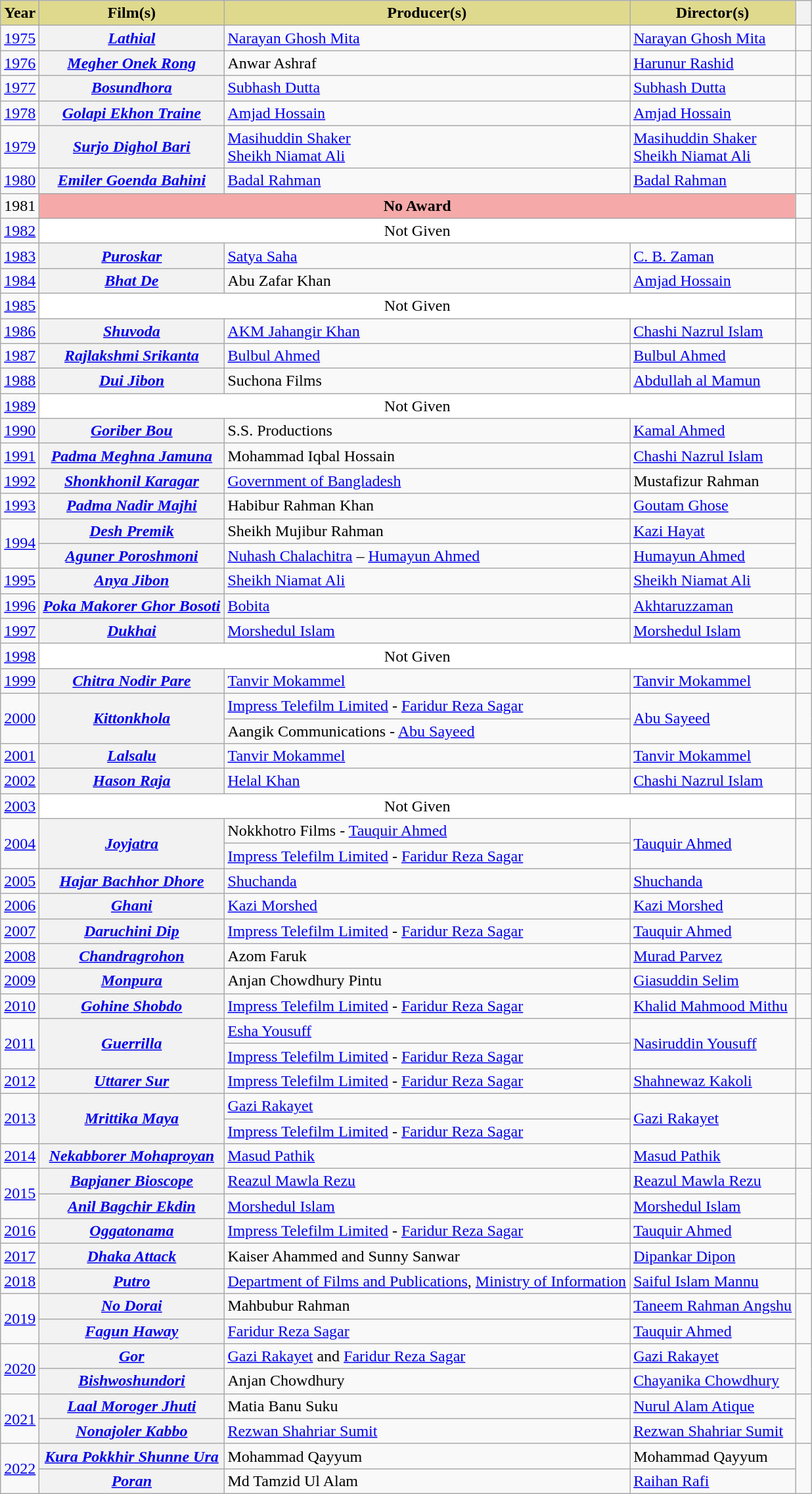<table class="wikitable plainrowheaders sortable">
<tr>
<th scope="col" style="background-color:#DFD98D">Year</th>
<th scope="col" style="background-color:#DFD98D">Film(s)</th>
<th scope="col" style="background-color:#DFD98D">Producer(s)</th>
<th scope="col" style="background-color:#DFD98D">Director(s)</th>
<th scope="col" style="width:2%;" class="unsortable" style="background:#DFD98D;"></th>
</tr>
<tr>
<td style="text-align:center;"><a href='#'>1975<br></a></td>
<th scope="row"><em><a href='#'>Lathial</a></em></th>
<td><a href='#'>Narayan Ghosh Mita</a></td>
<td><a href='#'>Narayan Ghosh Mita</a></td>
<td></td>
</tr>
<tr>
<td style="text-align:center;"><a href='#'>1976<br></a></td>
<th scope="row"><em><a href='#'>Megher Onek Rong</a></em></th>
<td>Anwar Ashraf</td>
<td><a href='#'>Harunur Rashid</a></td>
<td></td>
</tr>
<tr>
<td style="text-align:center;"><a href='#'>1977<br></a></td>
<th scope="row"><em><a href='#'>Bosundhora</a></em></th>
<td><a href='#'>Subhash Dutta</a></td>
<td><a href='#'>Subhash Dutta</a></td>
<td></td>
</tr>
<tr>
<td style="text-align:center;"><a href='#'>1978<br></a></td>
<th scope="row"><em><a href='#'>Golapi Ekhon Traine</a></em></th>
<td><a href='#'>Amjad Hossain</a></td>
<td><a href='#'>Amjad Hossain</a></td>
<td></td>
</tr>
<tr>
<td style="text-align:center;"><a href='#'>1979<br></a></td>
<th scope="row"><em><a href='#'>Surjo Dighol Bari</a></em></th>
<td><a href='#'>Masihuddin Shaker</a> <br> <a href='#'>Sheikh Niamat Ali</a></td>
<td><a href='#'>Masihuddin Shaker</a> <br> <a href='#'>Sheikh Niamat Ali</a></td>
<td></td>
</tr>
<tr>
<td style="text-align:center;"><a href='#'>1980<br></a></td>
<th scope="row"><em><a href='#'>Emiler Goenda Bahini</a></em></th>
<td><a href='#'>Badal Rahman</a></td>
<td><a href='#'>Badal Rahman</a></td>
<td></td>
</tr>
<tr>
<td style="text-align:center;">1981</td>
<th scope="row" style="background-color:#F5A9A9;text-align:center" colspan="3">No Award</th>
<td></td>
</tr>
<tr>
<td style="text-align:center;"><a href='#'>1982<br></a></td>
<td scope="row" style="background-color:#FFFFFF ;text-align:center" colspan="3">Not Given</td>
<td></td>
</tr>
<tr>
<td style="text-align:center;"><a href='#'>1983<br></a></td>
<th scope="row"><em><a href='#'>Puroskar</a></em></th>
<td><a href='#'>Satya Saha</a></td>
<td><a href='#'>C. B. Zaman</a></td>
<td></td>
</tr>
<tr>
<td style="text-align:center;"><a href='#'>1984<br></a></td>
<th scope="row"><em><a href='#'>Bhat De</a></em></th>
<td>Abu Zafar Khan</td>
<td><a href='#'>Amjad Hossain</a></td>
<td></td>
</tr>
<tr>
<td style="text-align:center;"><a href='#'>1985<br></a></td>
<td scope="row" style="background-color:#FFFFFF ;text-align:center" colspan="3">Not Given</td>
<td></td>
</tr>
<tr>
<td style="text-align:center;"><a href='#'>1986<br></a></td>
<th scope="row"><em><a href='#'>Shuvoda</a></em></th>
<td><a href='#'>AKM Jahangir Khan</a></td>
<td><a href='#'>Chashi Nazrul Islam</a></td>
<td></td>
</tr>
<tr>
<td style="text-align:center;"><a href='#'>1987<br></a></td>
<th scope="row"><em><a href='#'>Rajlakshmi Srikanta</a></em></th>
<td><a href='#'>Bulbul Ahmed</a></td>
<td><a href='#'>Bulbul Ahmed</a></td>
<td></td>
</tr>
<tr>
<td style="text-align:center;"><a href='#'>1988<br></a></td>
<th scope="row"><em><a href='#'>Dui Jibon</a></em></th>
<td>Suchona Films</td>
<td><a href='#'>Abdullah al Mamun</a></td>
<td></td>
</tr>
<tr>
<td style="text-align:center;"><a href='#'>1989<br></a></td>
<td scope="row" style="background-color:#FFFFFF ;text-align:center" colspan="3">Not Given</td>
<td></td>
</tr>
<tr>
<td style="text-align:center;"><a href='#'>1990<br></a></td>
<th scope="row"><em><a href='#'>Goriber Bou</a></em></th>
<td>S.S. Productions</td>
<td><a href='#'>Kamal Ahmed</a></td>
<td></td>
</tr>
<tr>
<td style="text-align:center;"><a href='#'>1991<br></a></td>
<th scope="row"><em><a href='#'>Padma Meghna Jamuna</a></em></th>
<td>Mohammad Iqbal Hossain</td>
<td><a href='#'>Chashi Nazrul Islam</a></td>
<td></td>
</tr>
<tr>
<td style="text-align:center;"><a href='#'>1992<br></a></td>
<th scope="row"><em><a href='#'>Shonkhonil Karagar</a></em></th>
<td><a href='#'>Government of Bangladesh</a></td>
<td>Mustafizur Rahman</td>
<td></td>
</tr>
<tr>
<td style="text-align:center;"><a href='#'>1993<br></a></td>
<th scope="row"><em><a href='#'>Padma Nadir Majhi</a></em></th>
<td>Habibur Rahman Khan</td>
<td><a href='#'>Goutam Ghose</a></td>
<td></td>
</tr>
<tr>
<td style="text-align:center;" rowspan="2"><a href='#'>1994<br></a> </td>
<th scope="row"><em><a href='#'>Desh Premik</a></em></th>
<td>Sheikh Mujibur Rahman</td>
<td><a href='#'>Kazi Hayat</a></td>
<td rowspan="2"></td>
</tr>
<tr>
<th scope="row"><em><a href='#'>Aguner Poroshmoni</a></em></th>
<td><a href='#'>Nuhash Chalachitra</a> – <a href='#'>Humayun Ahmed</a></td>
<td><a href='#'>Humayun Ahmed</a></td>
</tr>
<tr>
<td style="text-align:center;"><a href='#'>1995<br></a></td>
<th scope="row"><em><a href='#'>Anya Jibon</a></em></th>
<td><a href='#'>Sheikh Niamat Ali</a></td>
<td><a href='#'>Sheikh Niamat Ali</a></td>
<td></td>
</tr>
<tr>
<td style="text-align:center;"><a href='#'>1996<br></a></td>
<th scope="row"><em><a href='#'>Poka Makorer Ghor Bosoti</a></em></th>
<td><a href='#'>Bobita</a></td>
<td><a href='#'>Akhtaruzzaman</a></td>
<td></td>
</tr>
<tr>
<td style="text-align:center;"><a href='#'>1997<br></a></td>
<th scope="row"><em><a href='#'>Dukhai</a></em></th>
<td><a href='#'>Morshedul Islam</a></td>
<td><a href='#'>Morshedul Islam</a></td>
<td></td>
</tr>
<tr>
<td style="text-align:center;"><a href='#'>1998<br></a></td>
<td scope="row" style="background-color:#FFFFFF ;text-align:center" colspan="3">Not Given</td>
<td></td>
</tr>
<tr>
<td style="text-align:center;"><a href='#'>1999<br></a></td>
<th scope="row"><em><a href='#'>Chitra Nodir Pare</a></em></th>
<td><a href='#'>Tanvir Mokammel</a></td>
<td><a href='#'>Tanvir Mokammel</a></td>
<td></td>
</tr>
<tr>
<td style="text-align:center;" rowspan="2"><a href='#'>2000<br></a></td>
<th scope="row" rowspan="2"><em><a href='#'>Kittonkhola</a></em></th>
<td><a href='#'>Impress Telefilm Limited</a> - <a href='#'>Faridur Reza Sagar</a></td>
<td rowspan="2"><a href='#'>Abu Sayeed</a></td>
<td rowspan="2"></td>
</tr>
<tr>
<td>Aangik Communications - <a href='#'>Abu Sayeed</a></td>
</tr>
<tr>
<td style="text-align:center;"><a href='#'>2001<br></a></td>
<th scope="row"><em><a href='#'>Lalsalu</a></em></th>
<td><a href='#'>Tanvir Mokammel</a></td>
<td><a href='#'>Tanvir Mokammel</a></td>
<td></td>
</tr>
<tr>
<td style="text-align:center;"><a href='#'>2002<br></a></td>
<th scope="row"><em><a href='#'>Hason Raja</a></em></th>
<td><a href='#'>Helal Khan</a></td>
<td><a href='#'>Chashi Nazrul Islam</a></td>
<td></td>
</tr>
<tr>
<td style="text-align:center;"><a href='#'>2003<br></a></td>
<td scope="row" style="background-color:#FFFFFF ;text-align:center" colspan="3">Not Given</td>
<td></td>
</tr>
<tr>
<td style="text-align:center;" rowspan="2"><a href='#'>2004<br></a></td>
<th scope="row" rowspan="2"><em><a href='#'>Joyjatra</a></em></th>
<td>Nokkhotro Films - <a href='#'>Tauquir Ahmed</a></td>
<td rowspan="2"><a href='#'>Tauquir Ahmed</a></td>
<td rowspan="2"></td>
</tr>
<tr>
<td><a href='#'>Impress Telefilm Limited</a> - <a href='#'>Faridur Reza Sagar</a></td>
</tr>
<tr>
<td style="text-align:center;"><a href='#'>2005<br></a></td>
<th scope="row"><em><a href='#'>Hajar Bachhor Dhore</a></em></th>
<td><a href='#'>Shuchanda</a></td>
<td><a href='#'>Shuchanda</a></td>
<td></td>
</tr>
<tr>
<td style="text-align:center;"><a href='#'>2006<br></a></td>
<th scope="row"><em><a href='#'>Ghani</a></em></th>
<td><a href='#'>Kazi Morshed</a></td>
<td><a href='#'>Kazi Morshed</a></td>
<td></td>
</tr>
<tr>
<td style="text-align:center;"><a href='#'>2007<br></a></td>
<th scope="row"><em><a href='#'>Daruchini Dip</a></em></th>
<td><a href='#'>Impress Telefilm Limited</a> - <a href='#'>Faridur Reza Sagar</a></td>
<td><a href='#'>Tauquir Ahmed</a></td>
<td></td>
</tr>
<tr>
<td style="text-align:center;"><a href='#'>2008<br></a></td>
<th scope="row"><em><a href='#'>Chandragrohon</a></em></th>
<td>Azom Faruk</td>
<td><a href='#'>Murad Parvez</a></td>
<td></td>
</tr>
<tr>
<td style="text-align:center;"><a href='#'>2009<br></a></td>
<th scope="row"><em><a href='#'>Monpura</a></em></th>
<td>Anjan Chowdhury Pintu</td>
<td><a href='#'>Giasuddin Selim</a></td>
<td></td>
</tr>
<tr>
<td style="text-align:center;"><a href='#'>2010<br></a></td>
<th scope="row"><em><a href='#'>Gohine Shobdo</a></em></th>
<td><a href='#'>Impress Telefilm Limited</a> - <a href='#'>Faridur Reza Sagar</a></td>
<td><a href='#'>Khalid Mahmood Mithu</a></td>
<td></td>
</tr>
<tr>
<td style="text-align:center;" rowspan="2"><a href='#'>2011<br></a></td>
<th scope="row" rowspan="2"><em><a href='#'>Guerrilla</a></em></th>
<td><a href='#'>Esha Yousuff</a></td>
<td rowspan="2"><a href='#'>Nasiruddin Yousuff</a></td>
<td rowspan="2"></td>
</tr>
<tr>
<td><a href='#'>Impress Telefilm Limited</a> - <a href='#'>Faridur Reza Sagar</a></td>
</tr>
<tr>
<td style="text-align:center;"><a href='#'>2012<br></a></td>
<th scope="row"><em><a href='#'>Uttarer Sur</a></em></th>
<td><a href='#'>Impress Telefilm Limited</a> - <a href='#'>Faridur Reza Sagar</a></td>
<td><a href='#'>Shahnewaz Kakoli</a></td>
<td></td>
</tr>
<tr>
<td style="text-align:center;" rowspan="2"><a href='#'>2013<br></a></td>
<th scope="row" rowspan="2"><em><a href='#'>Mrittika Maya</a></em></th>
<td><a href='#'>Gazi Rakayet</a></td>
<td rowspan="2"><a href='#'>Gazi Rakayet</a></td>
<td rowspan="2"></td>
</tr>
<tr>
<td><a href='#'>Impress Telefilm Limited</a> - <a href='#'>Faridur Reza Sagar</a></td>
</tr>
<tr>
<td style="text-align:center;"><a href='#'>2014<br></a></td>
<th scope="row"><em><a href='#'>Nekabborer Mohaproyan</a></em></th>
<td><a href='#'>Masud Pathik</a></td>
<td><a href='#'>Masud Pathik</a></td>
<td></td>
</tr>
<tr>
<td style="text-align:center;" rowspan="2"><a href='#'>2015<br></a> </td>
<th scope="row"><em><a href='#'>Bapjaner Bioscope</a></em></th>
<td><a href='#'>Reazul Mawla Rezu</a></td>
<td><a href='#'>Reazul Mawla Rezu</a></td>
<td rowspan="2"></td>
</tr>
<tr>
<th scope="row"><em><a href='#'>Anil Bagchir Ekdin</a></em></th>
<td><a href='#'>Morshedul Islam</a></td>
<td><a href='#'>Morshedul Islam</a></td>
</tr>
<tr>
<td style="text-align:center;"><a href='#'>2016<br></a></td>
<th scope="row"><em><a href='#'>Oggatonama</a></em></th>
<td><a href='#'>Impress Telefilm Limited</a> - <a href='#'>Faridur Reza Sagar</a></td>
<td><a href='#'>Tauquir Ahmed</a></td>
<td></td>
</tr>
<tr>
<td style="text-align:center;"><a href='#'>2017<br></a></td>
<th scope="row"><em><a href='#'>Dhaka Attack</a></em></th>
<td>Kaiser Ahammed and Sunny Sanwar</td>
<td><a href='#'>Dipankar Dipon</a></td>
<td></td>
</tr>
<tr>
<td style="text-align:center;"><a href='#'>2018<br></a></td>
<th scope="row"><em><a href='#'>Putro</a></em></th>
<td><a href='#'>Department of Films and Publications</a>, <a href='#'>Ministry of Information</a></td>
<td><a href='#'>Saiful Islam Mannu</a></td>
<td></td>
</tr>
<tr>
<td style="text-align:center;" rowspan="2"><a href='#'>2019<br></a> </td>
<th scope="row"><em><a href='#'>No Dorai</a></em></th>
<td>Mahbubur Rahman</td>
<td><a href='#'>Taneem Rahman Angshu</a></td>
<td rowspan="2"></td>
</tr>
<tr>
<th scope="row"><em><a href='#'>Fagun Haway</a></em></th>
<td><a href='#'>Faridur Reza Sagar</a></td>
<td><a href='#'>Tauquir Ahmed</a></td>
</tr>
<tr>
<td style="text-align:center;" rowspan="2"><a href='#'>2020<br></a> </td>
<th scope="row"><em><a href='#'>Gor</a></em></th>
<td><a href='#'>Gazi Rakayet</a> and <a href='#'>Faridur Reza Sagar</a></td>
<td><a href='#'>Gazi Rakayet</a></td>
<td rowspan="2"></td>
</tr>
<tr>
<th scope="row"><em><a href='#'>Bishwoshundori</a></em></th>
<td>Anjan Chowdhury</td>
<td><a href='#'>Chayanika Chowdhury</a></td>
</tr>
<tr>
<td style="text-align:center;" rowspan="2"><a href='#'>2021<br></a> </td>
<th scope="row"><em><a href='#'>Laal Moroger Jhuti</a></em></th>
<td>Matia Banu Suku</td>
<td><a href='#'>Nurul Alam Atique</a></td>
<td rowspan="2"></td>
</tr>
<tr>
<th scope="row"><em><a href='#'>Nonajoler Kabbo</a></em></th>
<td><a href='#'>Rezwan Shahriar Sumit</a></td>
<td><a href='#'>Rezwan Shahriar Sumit</a></td>
</tr>
<tr>
<td style="text-align:center;" rowspan="2"><a href='#'>2022<br></a> </td>
<th scope="row"><em><a href='#'>Kura Pokkhir Shunne Ura</a></em></th>
<td>Mohammad Qayyum</td>
<td>Mohammad Qayyum</td>
<td rowspan="2"></td>
</tr>
<tr>
<th scope="row"><em><a href='#'>Poran</a></em></th>
<td>Md Tamzid Ul Alam</td>
<td><a href='#'>Raihan Rafi</a></td>
</tr>
</table>
